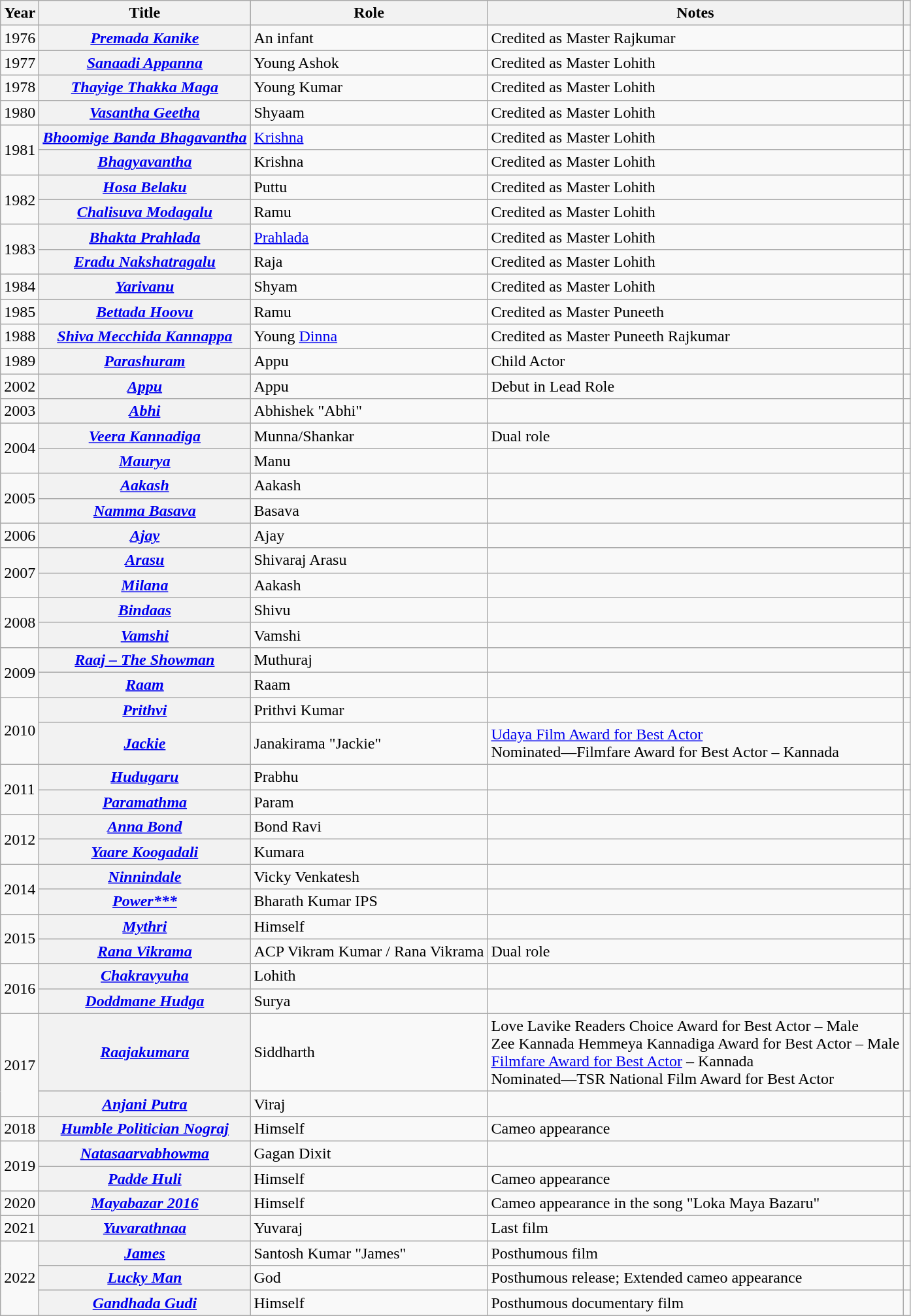<table class="wikitable plainrowheaders sortable" style="margin-right: 0;">
<tr>
<th scope="col">Year</th>
<th scope="col">Title</th>
<th scope="col">Role</th>
<th scope="col" class="unsortable">Notes</th>
<th scope="col" class="unsortable"></th>
</tr>
<tr>
<td>1976</td>
<th scope="row"><em><a href='#'>Premada Kanike</a></em></th>
<td>An infant</td>
<td>Credited as Master Rajkumar</td>
<td style="text-align: center;"></td>
</tr>
<tr>
<td>1977</td>
<th scope="row"><em><a href='#'>Sanaadi Appanna</a></em></th>
<td>Young Ashok</td>
<td>Credited as Master Lohith</td>
<td style="text-align: center;"></td>
</tr>
<tr>
<td>1978</td>
<th scope="row"><em><a href='#'>Thayige Thakka Maga</a></em></th>
<td>Young Kumar</td>
<td>Credited as Master Lohith</td>
<td style="text-align: center;"></td>
</tr>
<tr>
<td>1980</td>
<th scope="row"><em><a href='#'>Vasantha Geetha</a></em></th>
<td>Shyaam</td>
<td>Credited as Master Lohith</td>
<td style="text-align: center;"></td>
</tr>
<tr>
<td rowspan="2">1981</td>
<th scope="row"><em><a href='#'>Bhoomige Banda Bhagavantha</a></em></th>
<td><a href='#'>Krishna</a></td>
<td>Credited as Master Lohith</td>
<td style="text-align: center;"></td>
</tr>
<tr>
<th scope="row"><em><a href='#'>Bhagyavantha</a></em></th>
<td>Krishna</td>
<td>Credited as Master Lohith</td>
<td style="text-align: center;"></td>
</tr>
<tr>
<td rowspan="2">1982</td>
<th scope="row"><em><a href='#'>Hosa Belaku</a></em></th>
<td>Puttu</td>
<td>Credited as Master Lohith</td>
<td style="text-align: center;"></td>
</tr>
<tr>
<th scope="row"><em><a href='#'>Chalisuva Modagalu</a></em></th>
<td>Ramu</td>
<td>Credited as Master Lohith</td>
<td style="text-align: center;"></td>
</tr>
<tr>
<td rowspan="2">1983</td>
<th scope="row"><em><a href='#'>Bhakta Prahlada</a></em></th>
<td><a href='#'>Prahlada</a></td>
<td>Credited as Master Lohith</td>
<td style="text-align: center;"></td>
</tr>
<tr>
<th scope="row"><em><a href='#'>Eradu Nakshatragalu</a></em></th>
<td>Raja</td>
<td>Credited as Master Lohith</td>
<td style="text-align: center;"></td>
</tr>
<tr>
<td>1984</td>
<th scope="row"><em><a href='#'>Yarivanu</a></em></th>
<td>Shyam</td>
<td>Credited as Master Lohith</td>
<td style="text-align: center;"></td>
</tr>
<tr>
<td>1985</td>
<th scope="row"><em><a href='#'>Bettada Hoovu</a></em></th>
<td>Ramu</td>
<td>Credited as Master Puneeth</td>
<td style="text-align: center;"></td>
</tr>
<tr>
<td>1988</td>
<th scope="row"><em><a href='#'>Shiva Mecchida Kannappa</a></em></th>
<td>Young <a href='#'>Dinna</a></td>
<td>Credited as Master Puneeth Rajkumar</td>
<td style="text-align: center;"></td>
</tr>
<tr>
<td>1989</td>
<th scope="row"><em><a href='#'>Parashuram</a></em></th>
<td>Appu</td>
<td>Child Actor</td>
<td style="text-align: center;"></td>
</tr>
<tr>
<td>2002</td>
<th scope="row"><em><a href='#'>Appu</a></em></th>
<td>Appu</td>
<td>Debut in Lead Role</td>
<td style="text-align: center;"></td>
</tr>
<tr>
<td>2003</td>
<th scope="row"><em><a href='#'>Abhi</a></em></th>
<td>Abhishek "Abhi"</td>
<td></td>
<td style="text-align: center;"></td>
</tr>
<tr>
<td rowspan="2">2004</td>
<th scope="row"><em><a href='#'>Veera Kannadiga</a></em></th>
<td>Munna/Shankar</td>
<td>Dual role</td>
<td style="text-align: center;"></td>
</tr>
<tr>
<th scope="row"><em><a href='#'>Maurya</a></em></th>
<td>Manu</td>
<td></td>
<td style="text-align: center;"></td>
</tr>
<tr>
<td rowspan="2">2005</td>
<th scope="row"><em><a href='#'>Aakash</a></em></th>
<td>Aakash</td>
<td></td>
<td style="text-align: center;"></td>
</tr>
<tr>
<th scope="row"><em><a href='#'>Namma Basava</a></em></th>
<td>Basava</td>
<td></td>
<td style="text-align: center;"></td>
</tr>
<tr>
<td>2006</td>
<th scope="row"><em><a href='#'>Ajay</a></em></th>
<td>Ajay</td>
<td></td>
<td style="text-align: center;"></td>
</tr>
<tr>
<td rowspan="2">2007</td>
<th scope="row"><em><a href='#'>Arasu</a></em></th>
<td>Shivaraj Arasu</td>
<td></td>
<td style="text-align: center;"></td>
</tr>
<tr>
<th scope="row"><em><a href='#'>Milana</a></em></th>
<td>Aakash</td>
<td></td>
<td style="text-align: center;"></td>
</tr>
<tr>
<td rowspan="2">2008</td>
<th scope="row"><em><a href='#'>Bindaas</a></em></th>
<td>Shivu</td>
<td></td>
<td style="text-align: center;"></td>
</tr>
<tr>
<th scope="row"><em><a href='#'>Vamshi</a></em></th>
<td>Vamshi</td>
<td></td>
<td style="text-align: center;"></td>
</tr>
<tr>
<td rowspan="2">2009</td>
<th scope="row"><em><a href='#'>Raaj – The Showman</a></em></th>
<td>Muthuraj</td>
<td></td>
<td style="text-align: center;"></td>
</tr>
<tr>
<th scope="row"><em><a href='#'>Raam</a></em></th>
<td>Raam</td>
<td></td>
<td style="text-align: center;"></td>
</tr>
<tr>
<td rowspan="2">2010</td>
<th scope="row"><em><a href='#'>Prithvi</a></em></th>
<td>Prithvi Kumar</td>
<td></td>
<td style="text-align: center;"></td>
</tr>
<tr>
<th scope="row"><em><a href='#'>Jackie</a></em></th>
<td>Janakirama "Jackie"</td>
<td><a href='#'>Udaya Film Award for Best Actor</a> <br>Nominated—Filmfare Award for Best Actor – Kannada</td>
<td style="text-align: center;"></td>
</tr>
<tr>
<td rowspan="2">2011</td>
<th scope="row"><em><a href='#'>Hudugaru</a></em></th>
<td>Prabhu</td>
<td></td>
<td style="text-align: center;"></td>
</tr>
<tr>
<th scope="row"><em><a href='#'>Paramathma</a></em></th>
<td>Param</td>
<td></td>
<td style="text-align: center;"></td>
</tr>
<tr>
<td rowspan="2">2012</td>
<th scope="row"><em><a href='#'>Anna Bond</a></em></th>
<td>Bond Ravi</td>
<td></td>
<td style="text-align: center;"></td>
</tr>
<tr>
<th scope="row"><em><a href='#'>Yaare Koogadali</a></em></th>
<td>Kumara</td>
<td></td>
<td style="text-align: center;"></td>
</tr>
<tr>
<td rowspan="2">2014</td>
<th scope="row"><em><a href='#'>Ninnindale</a></em></th>
<td>Vicky Venkatesh</td>
<td></td>
<td style="text-align: center;"></td>
</tr>
<tr>
<th scope="row"><em><a href='#'>Power***</a></em></th>
<td>Bharath Kumar IPS</td>
<td></td>
<td style="text-align: center;"></td>
</tr>
<tr>
<td rowspan="2">2015</td>
<th scope="row"><em><a href='#'>Mythri</a></em></th>
<td>Himself</td>
<td></td>
<td style="text-align: center;"></td>
</tr>
<tr>
<th scope="row"><em><a href='#'>Rana Vikrama</a></em></th>
<td>ACP Vikram Kumar / Rana Vikrama</td>
<td>Dual role</td>
<td style="text-align: center;"></td>
</tr>
<tr>
<td rowspan="2">2016</td>
<th scope="row"><em><a href='#'>Chakravyuha</a></em></th>
<td>Lohith</td>
<td></td>
<td style="text-align: center;"></td>
</tr>
<tr>
<th scope="row"><em><a href='#'>Doddmane Hudga</a></em></th>
<td>Surya</td>
<td></td>
<td style="text-align: center;"></td>
</tr>
<tr>
<td rowspan="2">2017</td>
<th scope="row"><em><a href='#'>Raajakumara</a></em></th>
<td>Siddharth</td>
<td>Love Lavike Readers Choice Award for Best Actor – Male<br>Zee Kannada Hemmeya Kannadiga Award for Best Actor – Male<br><a href='#'>Filmfare Award for Best Actor</a> – Kannada<br>Nominated—TSR National Film Award for Best Actor</td>
<td style="text-align: center;"></td>
</tr>
<tr>
<th scope="row"><em><a href='#'>Anjani Putra</a></em></th>
<td>Viraj</td>
<td></td>
<td style="text-align: center;"></td>
</tr>
<tr>
<td>2018</td>
<th scope="row"><em><a href='#'>Humble Politician Nograj</a></em></th>
<td Himself>Himself</td>
<td>Cameo appearance</td>
<td style="text-align: center;"></td>
</tr>
<tr>
<td rowspan="2">2019</td>
<th scope="row"><em><a href='#'>Natasaarvabhowma</a></em></th>
<td>Gagan Dixit</td>
<td></td>
<td style="text-align:center;"></td>
</tr>
<tr>
<th scope="row"><em><a href='#'>Padde Huli</a></em></th>
<td>Himself</td>
<td>Cameo appearance</td>
<td style="text-align: center;"></td>
</tr>
<tr>
<td>2020</td>
<th scope="row"><em><a href='#'>Mayabazar 2016</a></em></th>
<td>Himself</td>
<td>Cameo appearance in the song "Loka Maya Bazaru"</td>
<td style="text-align: center;"></td>
</tr>
<tr>
<td>2021</td>
<th scope="row"><em><a href='#'>Yuvarathnaa</a></em></th>
<td>Yuvaraj</td>
<td>Last film</td>
<td style="text-align: center;"></td>
</tr>
<tr>
<td rowspan="3">2022</td>
<th scope="row"><em><a href='#'>James</a></em></th>
<td>Santosh Kumar "James"</td>
<td>Posthumous film</td>
<td style="text-align: center;"></td>
</tr>
<tr>
<th scope="row"><em><a href='#'>Lucky Man</a></em></th>
<td>God</td>
<td>Posthumous release; Extended cameo appearance</td>
<td style="text-align: center;"></td>
</tr>
<tr>
<th scope="row"><em><a href='#'>Gandhada Gudi</a></em></th>
<td>Himself</td>
<td>Posthumous documentary film</td>
<td style="text-align: center;"></td>
</tr>
</table>
